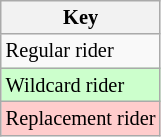<table class="wikitable" style="font-size:85%;">
<tr>
<th>Key</th>
</tr>
<tr>
<td>Regular rider</td>
</tr>
<tr>
<td style="background:#ccffcc;">Wildcard rider</td>
</tr>
<tr>
<td style="background:#ffcccc;">Replacement rider</td>
</tr>
</table>
